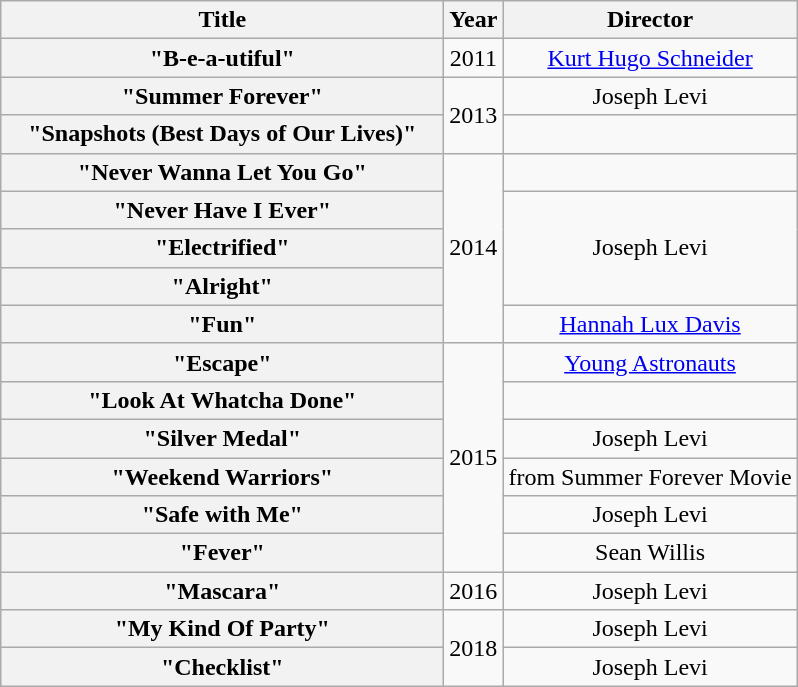<table class="wikitable plainrowheaders" style="text-align:center;">
<tr>
<th scope="col" style="width:18em;">Title</th>
<th scope="col">Year</th>
<th scope="col">Director</th>
</tr>
<tr>
<th scope="row">"B-e-a-utiful"</th>
<td>2011</td>
<td><a href='#'>Kurt Hugo Schneider</a></td>
</tr>
<tr>
<th scope="row">"Summer Forever"</th>
<td rowspan=2>2013</td>
<td>Joseph Levi</td>
</tr>
<tr>
<th scope="row">"Snapshots (Best Days of Our Lives)"</th>
<td></td>
</tr>
<tr>
<th scope="row">"Never Wanna Let You Go"</th>
<td rowspan=5>2014</td>
<td></td>
</tr>
<tr>
<th scope="row">"Never Have I Ever"</th>
<td rowspan=3>Joseph Levi</td>
</tr>
<tr>
<th scope="row">"Electrified"</th>
</tr>
<tr>
<th scope="row">"Alright"</th>
</tr>
<tr>
<th scope="row">"Fun"</th>
<td><a href='#'>Hannah Lux Davis</a></td>
</tr>
<tr>
<th scope="row">"Escape"</th>
<td rowspan=6>2015</td>
<td><a href='#'>Young Astronauts</a></td>
</tr>
<tr>
<th scope="row">"Look At Whatcha Done"</th>
<td></td>
</tr>
<tr>
<th scope="row">"Silver Medal"</th>
<td>Joseph Levi</td>
</tr>
<tr>
<th scope="row">"Weekend Warriors"</th>
<td>from Summer Forever Movie</td>
</tr>
<tr>
<th scope="row">"Safe with Me"</th>
<td>Joseph Levi</td>
</tr>
<tr>
<th scope="row">"Fever"</th>
<td>Sean Willis</td>
</tr>
<tr>
<th scope="row">"Mascara"</th>
<td>2016</td>
<td>Joseph Levi</td>
</tr>
<tr>
<th scope="row">"My Kind Of Party"</th>
<td rowspan=2>2018</td>
<td>Joseph Levi</td>
</tr>
<tr>
<th scope="row">"Checklist"</th>
<td>Joseph Levi</td>
</tr>
</table>
